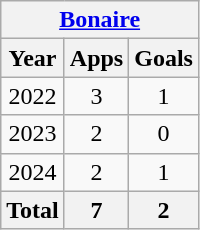<table class="wikitable" style="text-align:center">
<tr>
<th colspan=3><a href='#'>Bonaire</a></th>
</tr>
<tr>
<th>Year</th>
<th>Apps</th>
<th>Goals</th>
</tr>
<tr>
<td>2022</td>
<td>3</td>
<td>1</td>
</tr>
<tr>
<td>2023</td>
<td>2</td>
<td>0</td>
</tr>
<tr>
<td>2024</td>
<td>2</td>
<td>1</td>
</tr>
<tr>
<th>Total</th>
<th>7</th>
<th>2</th>
</tr>
</table>
